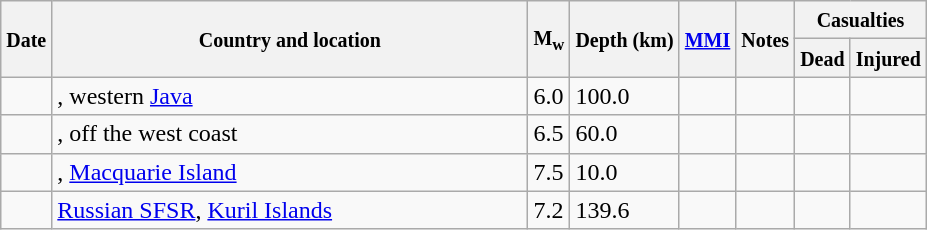<table class="wikitable sortable sort-under" style="border:1px black; margin-left:1em;">
<tr>
<th rowspan="2"><small>Date</small></th>
<th rowspan="2" style="width: 310px"><small>Country and location</small></th>
<th rowspan="2"><small>M<sub>w</sub></small></th>
<th rowspan="2"><small>Depth (km)</small></th>
<th rowspan="2"><small><a href='#'>MMI</a></small></th>
<th rowspan="2" class="unsortable"><small>Notes</small></th>
<th colspan="2"><small>Casualties</small></th>
</tr>
<tr>
<th><small>Dead</small></th>
<th><small>Injured</small></th>
</tr>
<tr>
<td></td>
<td>, western <a href='#'>Java</a></td>
<td>6.0</td>
<td>100.0</td>
<td></td>
<td></td>
<td></td>
<td></td>
</tr>
<tr>
<td></td>
<td>, off the west coast</td>
<td>6.5</td>
<td>60.0</td>
<td></td>
<td></td>
<td></td>
<td></td>
</tr>
<tr>
<td></td>
<td>, <a href='#'>Macquarie Island</a></td>
<td>7.5</td>
<td>10.0</td>
<td></td>
<td></td>
<td></td>
<td></td>
</tr>
<tr>
<td></td>
<td> <a href='#'>Russian SFSR</a>, <a href='#'>Kuril Islands</a></td>
<td>7.2</td>
<td>139.6</td>
<td></td>
<td></td>
<td></td>
<td></td>
</tr>
</table>
